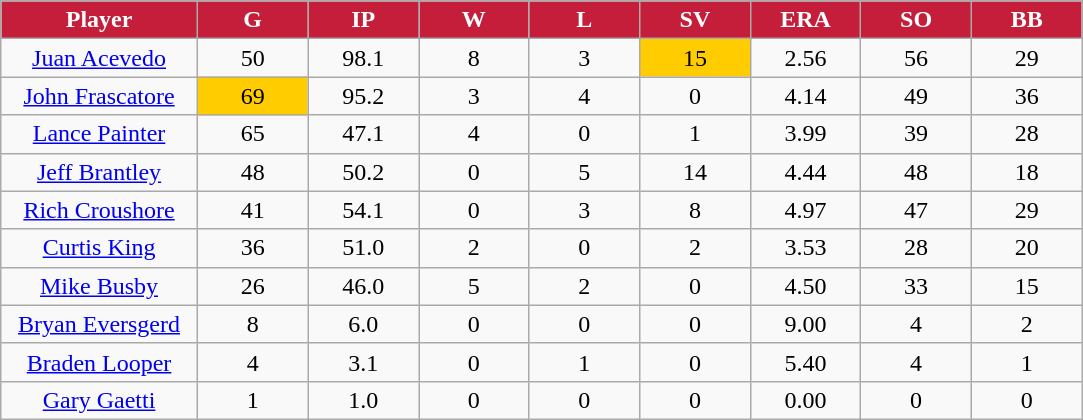<table class="wikitable sortable">
<tr>
<th style="background:#c41e3a;color:white;" width="16%">Player</th>
<th style="background:#c41e3a;color:white;" width="9%">G</th>
<th style="background:#c41e3a;color:white;" width="9%">IP</th>
<th style="background:#c41e3a;color:white;" width="9%">W</th>
<th style="background:#c41e3a;color:white;" width="9%">L</th>
<th style="background:#c41e3a;color:white;" width="9%">SV</th>
<th style="background:#c41e3a;color:white;" width="9%">ERA</th>
<th style="background:#c41e3a;color:white;" width="9%">SO</th>
<th style="background:#c41e3a;color:white;" width="9%">BB</th>
</tr>
<tr align="center">
<td><a href='#'>Juan Acevedo</a></td>
<td>50</td>
<td>98.1</td>
<td>8</td>
<td>3</td>
<td bgcolor="#FFCC00">15</td>
<td>2.56</td>
<td>56</td>
<td>29</td>
</tr>
<tr align=center>
<td><a href='#'>John Frascatore</a></td>
<td bgcolor="#FFCC00">69</td>
<td>95.2</td>
<td>3</td>
<td>4</td>
<td>0</td>
<td>4.14</td>
<td>49</td>
<td>36</td>
</tr>
<tr align=center>
<td><a href='#'>Lance Painter</a></td>
<td>65</td>
<td>47.1</td>
<td>4</td>
<td>0</td>
<td>1</td>
<td>3.99</td>
<td>39</td>
<td>28</td>
</tr>
<tr align="center">
<td><a href='#'>Jeff Brantley</a></td>
<td>48</td>
<td>50.2</td>
<td>0</td>
<td>5</td>
<td>14</td>
<td>4.44</td>
<td>48</td>
<td>18</td>
</tr>
<tr align="center">
<td><a href='#'>Rich Croushore</a></td>
<td>41</td>
<td>54.1</td>
<td>0</td>
<td>3</td>
<td>8</td>
<td>4.97</td>
<td>47</td>
<td>29</td>
</tr>
<tr align=center>
<td><a href='#'>Curtis King</a></td>
<td>36</td>
<td>51.0</td>
<td>2</td>
<td>0</td>
<td>2</td>
<td>3.53</td>
<td>28</td>
<td>20</td>
</tr>
<tr align=center>
<td><a href='#'>Mike Busby</a></td>
<td>26</td>
<td>46.0</td>
<td>5</td>
<td>2</td>
<td>0</td>
<td>4.50</td>
<td>33</td>
<td>15</td>
</tr>
<tr align=center>
<td><a href='#'>Bryan Eversgerd</a></td>
<td>8</td>
<td>6.0</td>
<td>0</td>
<td>0</td>
<td>0</td>
<td>9.00</td>
<td>4</td>
<td>2</td>
</tr>
<tr align=center>
<td><a href='#'>Braden Looper</a></td>
<td>4</td>
<td>3.1</td>
<td>0</td>
<td>1</td>
<td>0</td>
<td>5.40</td>
<td>4</td>
<td>1</td>
</tr>
<tr align=center>
<td><a href='#'>Gary Gaetti</a></td>
<td>1</td>
<td>1.0</td>
<td>0</td>
<td>0</td>
<td>0</td>
<td>0.00</td>
<td>0</td>
<td>0</td>
</tr>
</table>
